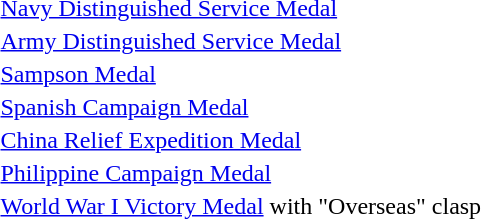<table>
<tr>
<td></td>
<td><a href='#'>Navy Distinguished Service Medal</a></td>
</tr>
<tr>
<td></td>
<td><a href='#'>Army Distinguished Service Medal</a></td>
</tr>
<tr>
<td></td>
<td><a href='#'>Sampson Medal</a></td>
</tr>
<tr>
<td></td>
<td><a href='#'>Spanish Campaign Medal</a></td>
</tr>
<tr>
<td></td>
<td><a href='#'>China Relief Expedition Medal</a></td>
</tr>
<tr>
<td></td>
<td><a href='#'>Philippine Campaign Medal</a></td>
</tr>
<tr>
<td></td>
<td><a href='#'>World War I Victory Medal</a> with "Overseas" clasp</td>
</tr>
<tr>
</tr>
</table>
